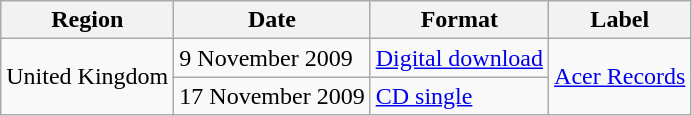<table class="wikitable">
<tr>
<th>Region</th>
<th>Date</th>
<th>Format</th>
<th>Label</th>
</tr>
<tr>
<td rowspan=2>United Kingdom</td>
<td>9 November 2009 </td>
<td><a href='#'>Digital download</a></td>
<td rowspan=2><a href='#'>Acer Records</a></td>
</tr>
<tr>
<td>17 November 2009 </td>
<td><a href='#'>CD single</a></td>
</tr>
</table>
